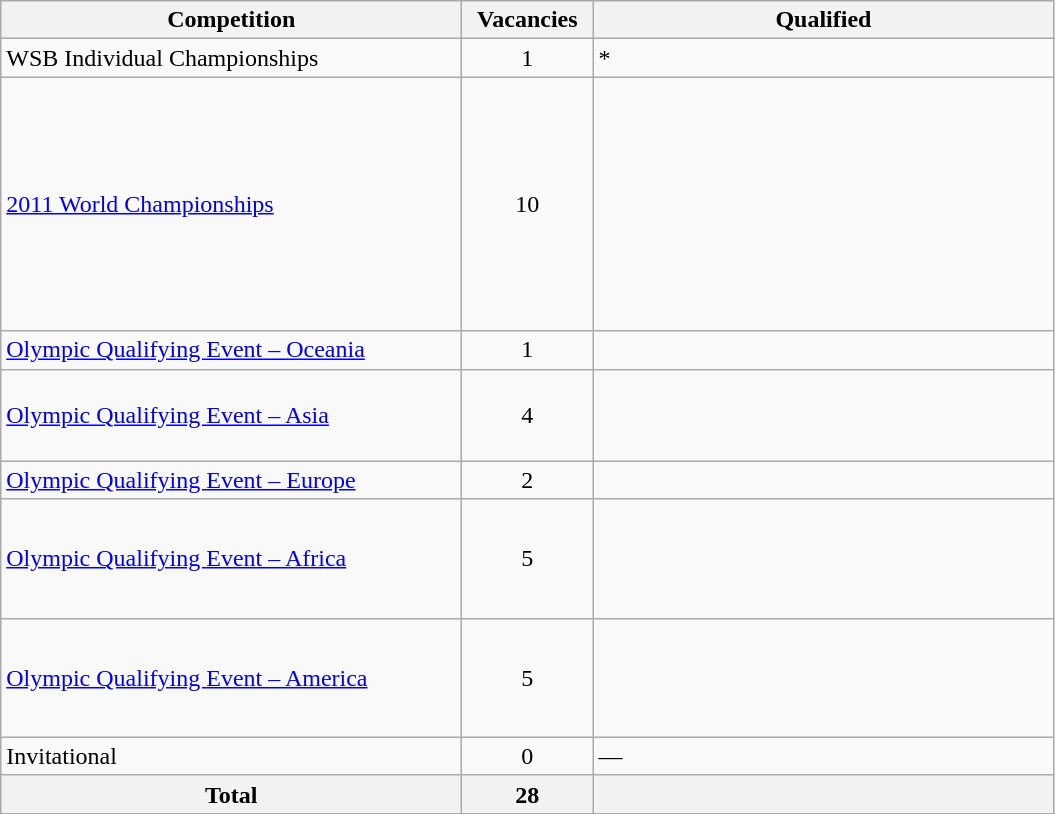<table class = "wikitable">
<tr>
<th width=300>Competition</th>
<th width=80>Vacancies</th>
<th width=300>Qualified</th>
</tr>
<tr>
<td>WSB Individual Championships</td>
<td align="center">1</td>
<td>*</td>
</tr>
<tr>
<td><a href='#'>2011 World Championships</a></td>
<td align="center">10</td>
<td><br><br><br><br><br><br><br><br><br></td>
</tr>
<tr>
<td><a href='#'>Olympic Qualifying Event – Oceania</a></td>
<td align="center">1</td>
<td></td>
</tr>
<tr>
<td><a href='#'>Olympic Qualifying Event – Asia</a></td>
<td align="center">4</td>
<td><br><br><br></td>
</tr>
<tr>
<td><a href='#'>Olympic Qualifying Event – Europe</a></td>
<td align="center">2</td>
<td><br></td>
</tr>
<tr>
<td><a href='#'>Olympic Qualifying Event – Africa</a></td>
<td align="center">5</td>
<td><br><br><br><br></td>
</tr>
<tr>
<td><a href='#'>Olympic Qualifying Event – America</a></td>
<td align="center">5</td>
<td><br><br><br><br></td>
</tr>
<tr>
<td>Invitational</td>
<td align="center">0</td>
<td>—</td>
</tr>
<tr>
<th>Total</th>
<th>28</th>
<th></th>
</tr>
</table>
